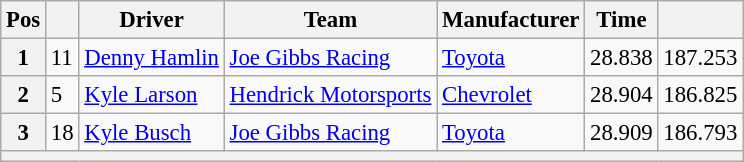<table class="wikitable" style="font-size:95%">
<tr>
<th>Pos</th>
<th></th>
<th>Driver</th>
<th>Team</th>
<th>Manufacturer</th>
<th>Time</th>
<th></th>
</tr>
<tr>
<th>1</th>
<td>11</td>
<td><a href='#'>Denny Hamlin</a></td>
<td><a href='#'>Joe Gibbs Racing</a></td>
<td><a href='#'>Toyota</a></td>
<td>28.838</td>
<td>187.253</td>
</tr>
<tr>
<th>2</th>
<td>5</td>
<td><a href='#'>Kyle Larson</a></td>
<td><a href='#'>Hendrick Motorsports</a></td>
<td><a href='#'>Chevrolet</a></td>
<td>28.904</td>
<td>186.825</td>
</tr>
<tr>
<th>3</th>
<td>18</td>
<td><a href='#'>Kyle Busch</a></td>
<td><a href='#'>Joe Gibbs Racing</a></td>
<td><a href='#'>Toyota</a></td>
<td>28.909</td>
<td>186.793</td>
</tr>
<tr>
<th colspan="7"></th>
</tr>
</table>
